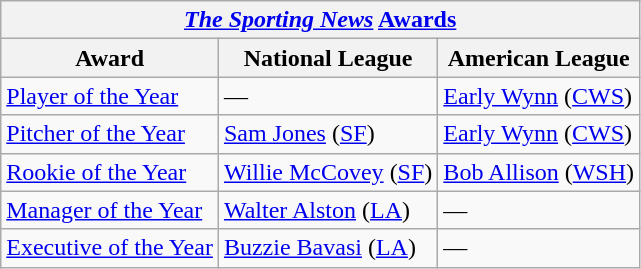<table class="wikitable">
<tr>
<th colspan="3"><em><a href='#'>The Sporting News</a></em> <a href='#'>Awards</a></th>
</tr>
<tr>
<th>Award</th>
<th>National League</th>
<th>American League</th>
</tr>
<tr>
<td><a href='#'>Player of the Year</a></td>
<td>—</td>
<td><a href='#'>Early Wynn</a> (<a href='#'>CWS</a>)</td>
</tr>
<tr>
<td><a href='#'>Pitcher of the Year</a></td>
<td><a href='#'>Sam Jones</a> (<a href='#'>SF</a>)</td>
<td><a href='#'>Early Wynn</a> (<a href='#'>CWS</a>)</td>
</tr>
<tr>
<td><a href='#'>Rookie of the Year</a></td>
<td><a href='#'>Willie McCovey</a> (<a href='#'>SF</a>)</td>
<td><a href='#'>Bob Allison</a> (<a href='#'>WSH</a>)</td>
</tr>
<tr>
<td><a href='#'>Manager of the Year</a></td>
<td><a href='#'>Walter Alston</a> (<a href='#'>LA</a>)</td>
<td>—</td>
</tr>
<tr>
<td><a href='#'>Executive of the Year</a></td>
<td><a href='#'>Buzzie Bavasi</a> (<a href='#'>LA</a>)</td>
<td>—</td>
</tr>
</table>
